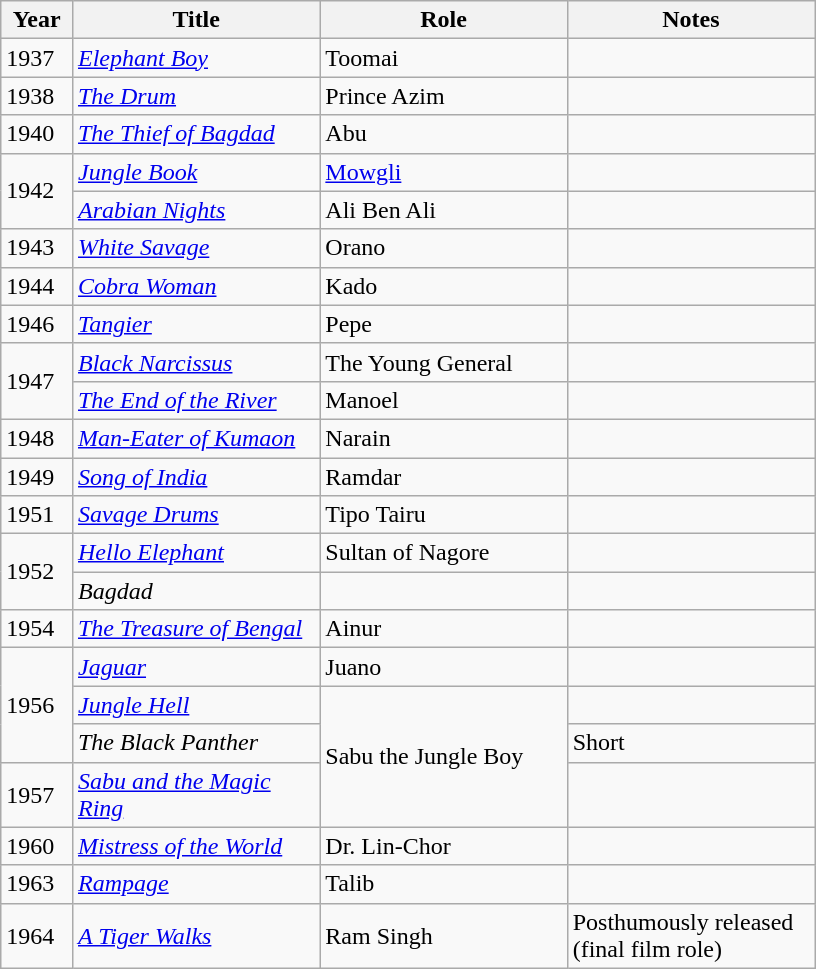<table class=wikitable width=43%>
<tr>
<th width=3%>Year</th>
<th width=20%>Title</th>
<th width=20%>Role</th>
<th width=20%>Notes</th>
</tr>
<tr>
<td>1937</td>
<td><em><a href='#'>Elephant Boy</a></em></td>
<td>Toomai</td>
<td></td>
</tr>
<tr>
<td>1938</td>
<td><em><a href='#'>The Drum</a></em></td>
<td>Prince Azim</td>
<td></td>
</tr>
<tr>
<td>1940</td>
<td><em><a href='#'>The Thief of Bagdad</a></em></td>
<td>Abu</td>
<td></td>
</tr>
<tr>
<td rowspan=2>1942</td>
<td><em><a href='#'>Jungle Book</a></em></td>
<td><a href='#'>Mowgli</a></td>
<td></td>
</tr>
<tr>
<td><em><a href='#'>Arabian Nights</a></em></td>
<td>Ali Ben Ali</td>
<td></td>
</tr>
<tr>
<td>1943</td>
<td><em><a href='#'>White Savage</a></em></td>
<td>Orano</td>
<td></td>
</tr>
<tr>
<td>1944</td>
<td><em><a href='#'>Cobra Woman</a></em></td>
<td>Kado</td>
<td></td>
</tr>
<tr>
<td>1946</td>
<td><em><a href='#'>Tangier</a></em></td>
<td>Pepe</td>
<td></td>
</tr>
<tr>
<td rowspan=2>1947</td>
<td><em><a href='#'>Black Narcissus</a></em></td>
<td>The Young General</td>
<td></td>
</tr>
<tr>
<td><em><a href='#'>The End of the River</a></em></td>
<td>Manoel</td>
<td></td>
</tr>
<tr>
<td>1948</td>
<td><em><a href='#'>Man-Eater of Kumaon</a></em></td>
<td>Narain</td>
<td></td>
</tr>
<tr>
<td>1949</td>
<td><em><a href='#'>Song of India</a></em></td>
<td>Ramdar</td>
<td></td>
</tr>
<tr>
<td>1951</td>
<td><em><a href='#'>Savage Drums</a></em></td>
<td>Tipo Tairu</td>
<td></td>
</tr>
<tr>
<td rowspan=2>1952</td>
<td><em><a href='#'>Hello Elephant</a></em></td>
<td>Sultan of Nagore</td>
<td></td>
</tr>
<tr>
<td><em>Bagdad</em></td>
<td></td>
<td></td>
</tr>
<tr>
<td>1954</td>
<td><em><a href='#'>The Treasure of Bengal</a></em></td>
<td>Ainur</td>
<td></td>
</tr>
<tr>
<td rowspan=3>1956</td>
<td><em><a href='#'>Jaguar</a></em></td>
<td>Juano</td>
<td></td>
</tr>
<tr>
<td><em><a href='#'>Jungle Hell</a></em></td>
<td rowspan=3>Sabu the Jungle Boy</td>
<td></td>
</tr>
<tr>
<td><em>The Black Panther</em></td>
<td>Short</td>
</tr>
<tr>
<td>1957</td>
<td><em><a href='#'>Sabu and the Magic Ring</a></em></td>
<td></td>
</tr>
<tr>
<td>1960</td>
<td><em><a href='#'>Mistress of the World</a></em></td>
<td>Dr. Lin-Chor</td>
<td></td>
</tr>
<tr>
<td>1963</td>
<td><em><a href='#'>Rampage</a></em></td>
<td>Talib</td>
<td></td>
</tr>
<tr>
<td>1964</td>
<td><em><a href='#'>A Tiger Walks</a></em></td>
<td>Ram Singh</td>
<td>Posthumously released (final film role)</td>
</tr>
</table>
